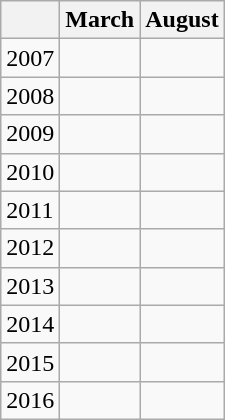<table class=wikitable>
<tr>
<th></th>
<th>March</th>
<th>August</th>
</tr>
<tr>
<td>2007</td>
<td></td>
<td></td>
</tr>
<tr>
<td>2008</td>
<td></td>
<td></td>
</tr>
<tr>
<td>2009</td>
<td></td>
<td></td>
</tr>
<tr>
<td>2010</td>
<td></td>
<td></td>
</tr>
<tr>
<td>2011</td>
<td></td>
<td></td>
</tr>
<tr>
<td>2012</td>
<td></td>
<td></td>
</tr>
<tr>
<td>2013</td>
<td></td>
<td></td>
</tr>
<tr>
<td>2014</td>
<td></td>
<td></td>
</tr>
<tr>
<td>2015</td>
<td></td>
<td></td>
</tr>
<tr>
<td>2016</td>
<td></td>
<td></td>
</tr>
</table>
